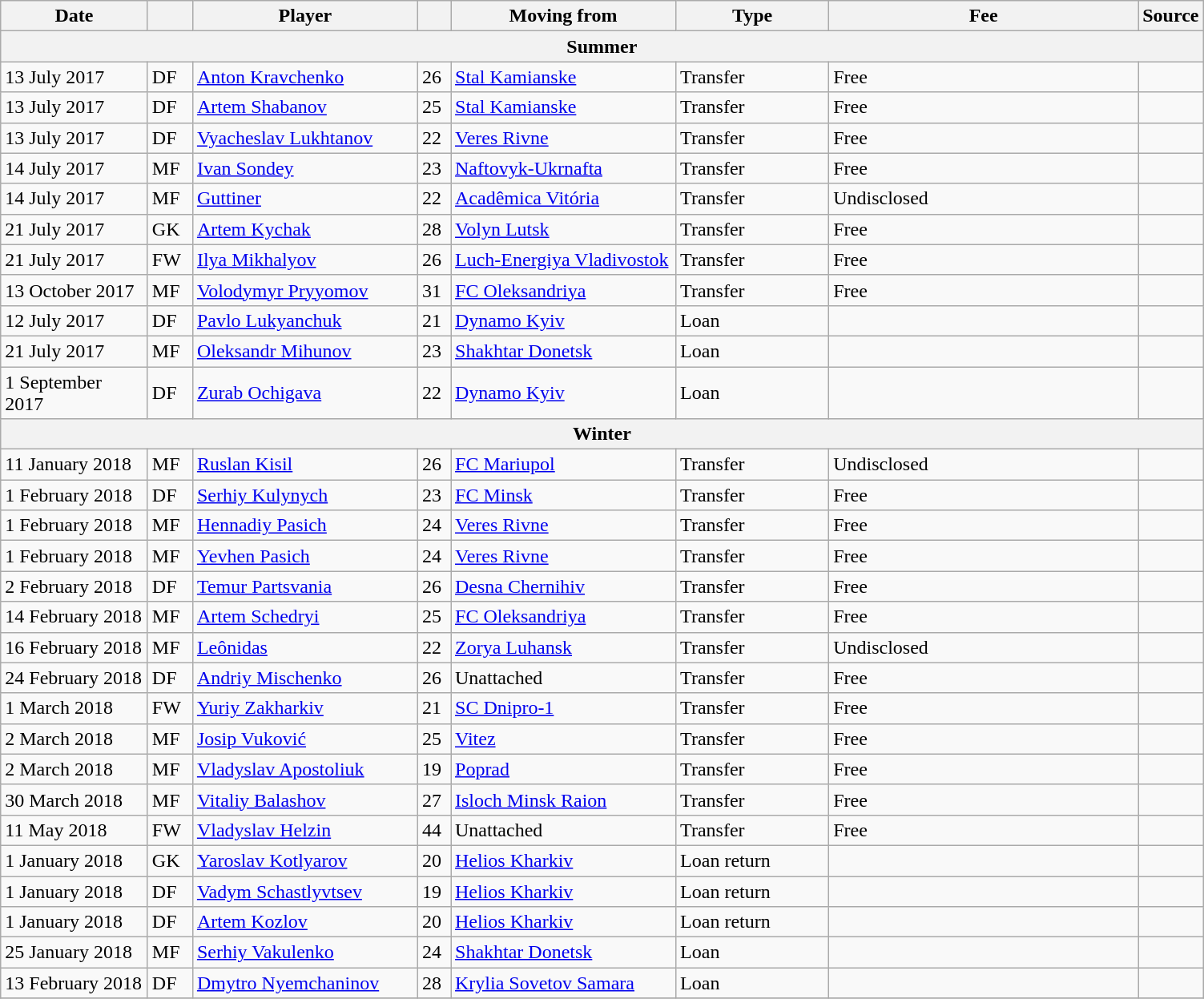<table class="wikitable sortable">
<tr>
<th style="width:115px;">Date</th>
<th style="width:30px;"></th>
<th style="width:180px;">Player</th>
<th style="width:20px;"></th>
<th style="width:180px;">Moving from</th>
<th style="width:120px;" class="unsortable">Type</th>
<th style="width:250px;" class="unsortable">Fee</th>
<th style="width:20px;">Source</th>
</tr>
<tr>
<th colspan=8>Summer</th>
</tr>
<tr>
<td>13 July 2017</td>
<td>DF</td>
<td> <a href='#'>Anton Kravchenko</a></td>
<td>26</td>
<td> <a href='#'>Stal Kamianske</a></td>
<td>Transfer</td>
<td>Free</td>
<td></td>
</tr>
<tr>
<td>13 July 2017</td>
<td>DF</td>
<td> <a href='#'>Artem Shabanov</a></td>
<td>25</td>
<td> <a href='#'>Stal Kamianske</a></td>
<td>Transfer</td>
<td>Free</td>
<td></td>
</tr>
<tr>
<td>13 July 2017</td>
<td>DF</td>
<td> <a href='#'>Vyacheslav Lukhtanov</a></td>
<td>22</td>
<td> <a href='#'>Veres Rivne</a></td>
<td>Transfer</td>
<td>Free</td>
<td></td>
</tr>
<tr>
<td>14 July 2017</td>
<td>MF</td>
<td> <a href='#'>Ivan Sondey</a></td>
<td>23</td>
<td> <a href='#'>Naftovyk-Ukrnafta</a></td>
<td>Transfer</td>
<td>Free</td>
<td></td>
</tr>
<tr>
<td>14 July 2017</td>
<td>MF</td>
<td> <a href='#'>Guttiner</a></td>
<td>22</td>
<td> <a href='#'>Acadêmica Vitória</a></td>
<td>Transfer</td>
<td>Undisclosed</td>
<td></td>
</tr>
<tr>
<td>21 July 2017</td>
<td>GK</td>
<td> <a href='#'>Artem Kychak</a></td>
<td>28</td>
<td> <a href='#'>Volyn Lutsk</a></td>
<td>Transfer</td>
<td>Free</td>
<td></td>
</tr>
<tr>
<td>21 July 2017</td>
<td>FW</td>
<td> <a href='#'>Ilya Mikhalyov</a></td>
<td>26</td>
<td> <a href='#'>Luch-Energiya Vladivostok</a></td>
<td>Transfer</td>
<td>Free</td>
<td></td>
</tr>
<tr>
<td>13 October 2017</td>
<td>MF</td>
<td> <a href='#'>Volodymyr Pryyomov</a></td>
<td>31</td>
<td> <a href='#'>FC Oleksandriya</a></td>
<td>Transfer</td>
<td>Free</td>
<td></td>
</tr>
<tr>
<td>12 July 2017</td>
<td>DF</td>
<td> <a href='#'>Pavlo Lukyanchuk</a></td>
<td>21</td>
<td> <a href='#'>Dynamo Kyiv</a></td>
<td>Loan</td>
<td></td>
<td></td>
</tr>
<tr>
<td>21 July 2017</td>
<td>MF</td>
<td> <a href='#'>Oleksandr Mihunov</a></td>
<td>23</td>
<td> <a href='#'>Shakhtar Donetsk</a></td>
<td>Loan</td>
<td></td>
<td></td>
</tr>
<tr>
<td>1 September 2017</td>
<td>DF</td>
<td> <a href='#'>Zurab Ochigava</a></td>
<td>22</td>
<td> <a href='#'>Dynamo Kyiv</a></td>
<td>Loan</td>
<td></td>
<td></td>
</tr>
<tr>
<th colspan=8>Winter</th>
</tr>
<tr>
<td>11 January 2018</td>
<td>MF</td>
<td> <a href='#'>Ruslan Kisil</a></td>
<td>26</td>
<td> <a href='#'>FC Mariupol</a></td>
<td>Transfer</td>
<td>Undisclosed</td>
<td></td>
</tr>
<tr>
<td>1 February 2018</td>
<td>DF</td>
<td> <a href='#'>Serhiy Kulynych</a></td>
<td>23</td>
<td> <a href='#'>FC Minsk</a></td>
<td>Transfer</td>
<td>Free</td>
<td></td>
</tr>
<tr>
<td>1 February 2018</td>
<td>MF</td>
<td> <a href='#'>Hennadiy Pasich</a></td>
<td>24</td>
<td> <a href='#'>Veres Rivne</a></td>
<td>Transfer</td>
<td>Free</td>
<td></td>
</tr>
<tr>
<td>1 February 2018</td>
<td>MF</td>
<td> <a href='#'>Yevhen Pasich</a></td>
<td>24</td>
<td> <a href='#'>Veres Rivne</a></td>
<td>Transfer</td>
<td>Free</td>
<td></td>
</tr>
<tr>
<td>2 February 2018</td>
<td>DF</td>
<td> <a href='#'>Temur Partsvania</a></td>
<td>26</td>
<td> <a href='#'>Desna Chernihiv</a></td>
<td>Transfer</td>
<td>Free</td>
<td></td>
</tr>
<tr>
<td>14 February 2018</td>
<td>MF</td>
<td> <a href='#'>Artem Schedryi</a></td>
<td>25</td>
<td> <a href='#'>FC Oleksandriya</a></td>
<td>Transfer</td>
<td>Free</td>
<td></td>
</tr>
<tr>
<td>16 February 2018</td>
<td>MF</td>
<td> <a href='#'>Leônidas</a></td>
<td>22</td>
<td> <a href='#'>Zorya Luhansk</a></td>
<td>Transfer</td>
<td>Undisclosed</td>
<td></td>
</tr>
<tr>
<td>24 February 2018</td>
<td>DF</td>
<td> <a href='#'>Andriy Mischenko</a></td>
<td>26</td>
<td>Unattached</td>
<td>Transfer</td>
<td>Free</td>
<td></td>
</tr>
<tr>
<td>1 March 2018</td>
<td>FW</td>
<td> <a href='#'>Yuriy Zakharkiv</a></td>
<td>21</td>
<td> <a href='#'>SC Dnipro-1</a></td>
<td>Transfer</td>
<td>Free</td>
<td></td>
</tr>
<tr>
<td>2 March 2018</td>
<td>MF</td>
<td> <a href='#'>Josip Vuković</a></td>
<td>25</td>
<td> <a href='#'>Vitez</a></td>
<td>Transfer</td>
<td>Free</td>
<td></td>
</tr>
<tr>
<td>2 March 2018</td>
<td>MF</td>
<td> <a href='#'>Vladyslav Apostoliuk</a></td>
<td>19</td>
<td> <a href='#'>Poprad</a></td>
<td>Transfer</td>
<td>Free</td>
<td></td>
</tr>
<tr>
<td>30 March 2018</td>
<td>MF</td>
<td> <a href='#'>Vitaliy Balashov</a></td>
<td>27</td>
<td> <a href='#'>Isloch Minsk Raion</a></td>
<td>Transfer</td>
<td>Free</td>
<td></td>
</tr>
<tr>
<td>11 May 2018</td>
<td>FW</td>
<td> <a href='#'>Vladyslav Helzin</a></td>
<td>44</td>
<td>Unattached</td>
<td>Transfer</td>
<td>Free</td>
<td></td>
</tr>
<tr>
<td>1 January 2018</td>
<td>GK</td>
<td> <a href='#'>Yaroslav Kotlyarov</a></td>
<td>20</td>
<td> <a href='#'>Helios Kharkiv</a></td>
<td>Loan return</td>
<td></td>
<td></td>
</tr>
<tr>
<td>1 January 2018</td>
<td>DF</td>
<td> <a href='#'>Vadym Schastlyvtsev</a></td>
<td>19</td>
<td> <a href='#'>Helios Kharkiv</a></td>
<td>Loan return</td>
<td></td>
<td></td>
</tr>
<tr>
<td>1 January 2018</td>
<td>DF</td>
<td> <a href='#'>Artem Kozlov</a></td>
<td>20</td>
<td> <a href='#'>Helios Kharkiv</a></td>
<td>Loan return</td>
<td></td>
<td></td>
</tr>
<tr>
<td>25 January 2018</td>
<td>MF</td>
<td> <a href='#'>Serhiy Vakulenko</a></td>
<td>24</td>
<td> <a href='#'>Shakhtar Donetsk</a></td>
<td>Loan</td>
<td></td>
<td></td>
</tr>
<tr>
<td>13 February 2018</td>
<td>DF</td>
<td> <a href='#'>Dmytro Nyemchaninov</a></td>
<td>28</td>
<td> <a href='#'>Krylia Sovetov Samara</a></td>
<td>Loan</td>
<td></td>
<td></td>
</tr>
<tr>
</tr>
</table>
